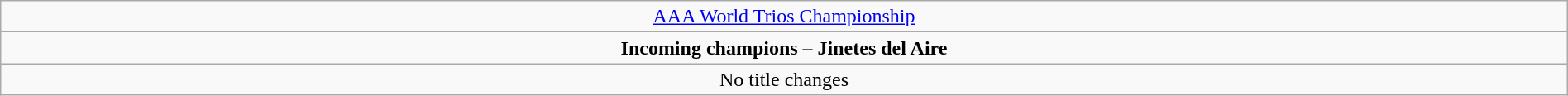<table class="wikitable" style="text-align:center; width:100%;">
<tr>
<td colspan="5" style="text-align: center;"><a href='#'>AAA World Trios Championship</a></td>
</tr>
<tr>
<td colspan="5" style="text-align: center;"><strong>Incoming champions – Jinetes del Aire </strong></td>
</tr>
<tr>
<td colspan="5">No title changes</td>
</tr>
</table>
